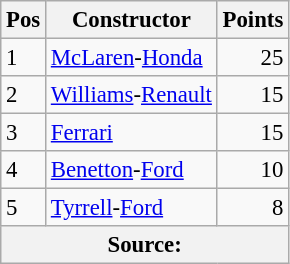<table class="wikitable" style="font-size: 95%;">
<tr>
<th>Pos</th>
<th>Constructor</th>
<th>Points</th>
</tr>
<tr>
<td>1</td>
<td> <a href='#'>McLaren</a>-<a href='#'>Honda</a></td>
<td align="right">25</td>
</tr>
<tr>
<td>2</td>
<td> <a href='#'>Williams</a>-<a href='#'>Renault</a></td>
<td align="right">15</td>
</tr>
<tr>
<td>3</td>
<td> <a href='#'>Ferrari</a></td>
<td align="right">15</td>
</tr>
<tr>
<td>4</td>
<td> <a href='#'>Benetton</a>-<a href='#'>Ford</a></td>
<td align="right">10</td>
</tr>
<tr>
<td>5</td>
<td> <a href='#'>Tyrrell</a>-<a href='#'>Ford</a></td>
<td align="right">8</td>
</tr>
<tr>
<th colspan=4>Source: </th>
</tr>
</table>
